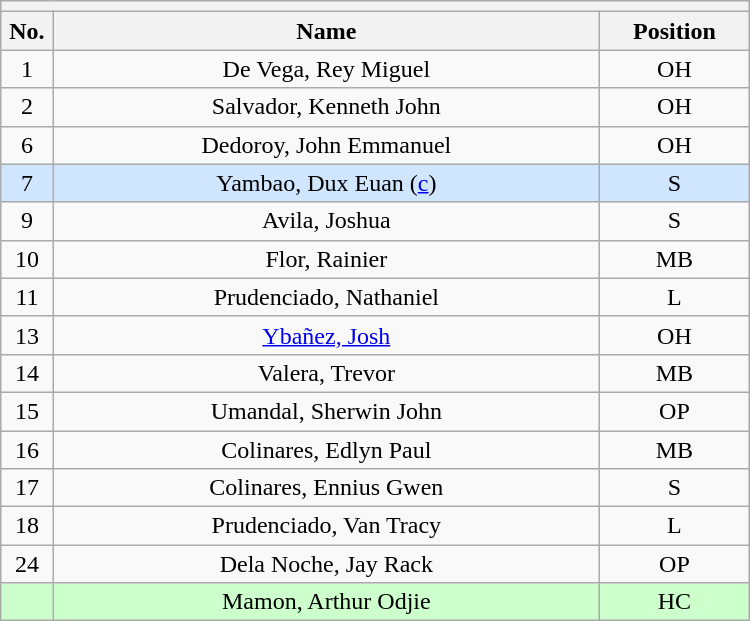<table class="wikitable mw-collapsible mw-collapsed" style="text-align:center; width:500px; border:none">
<tr>
<th style="text-align:center" colspan="3"></th>
</tr>
<tr>
<th style="width:7%">No.</th>
<th>Name</th>
<th style="width:20%">Position</th>
</tr>
<tr>
<td>1</td>
<td>De Vega, Rey Miguel</td>
<td>OH</td>
</tr>
<tr>
<td>2</td>
<td>Salvador, Kenneth John</td>
<td>OH</td>
</tr>
<tr>
<td>6</td>
<td>Dedoroy, John Emmanuel</td>
<td>OH</td>
</tr>
<tr bgcolor=#D0E6FF>
<td>7</td>
<td>Yambao, Dux Euan (<a href='#'>c</a>)</td>
<td>S</td>
</tr>
<tr>
<td>9</td>
<td>Avila, Joshua</td>
<td>S</td>
</tr>
<tr>
<td>10</td>
<td>Flor, Rainier</td>
<td>MB</td>
</tr>
<tr>
<td>11</td>
<td>Prudenciado, Nathaniel</td>
<td>L</td>
</tr>
<tr>
<td>13</td>
<td><a href='#'>Ybañez, Josh</a></td>
<td>OH</td>
</tr>
<tr>
<td>14</td>
<td>Valera, Trevor</td>
<td>MB</td>
</tr>
<tr>
<td>15</td>
<td>Umandal, Sherwin John</td>
<td>OP</td>
</tr>
<tr>
<td>16</td>
<td>Colinares, Edlyn Paul</td>
<td>MB</td>
</tr>
<tr>
<td>17</td>
<td>Colinares, Ennius Gwen</td>
<td>S</td>
</tr>
<tr>
<td>18</td>
<td>Prudenciado, Van Tracy</td>
<td>L</td>
</tr>
<tr>
<td>24</td>
<td>Dela Noche, Jay Rack</td>
<td>OP</td>
</tr>
<tr bgcolor=#CCFFCC>
<td></td>
<td>Mamon, Arthur Odjie</td>
<td>HC</td>
</tr>
</table>
